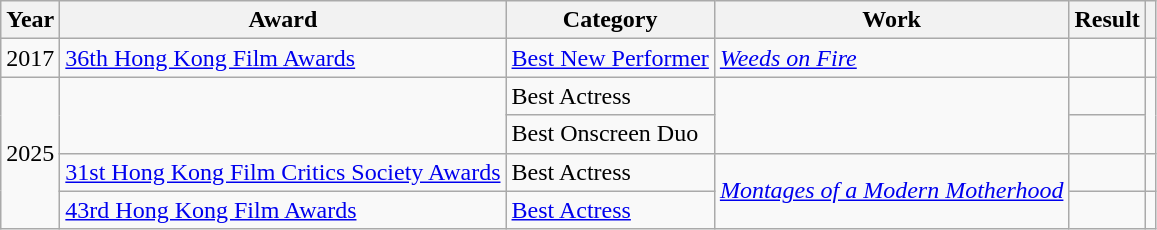<table class="wikitable plainrowheaders">
<tr>
<th>Year</th>
<th>Award</th>
<th>Category</th>
<th>Work</th>
<th>Result</th>
<th></th>
</tr>
<tr>
<td>2017</td>
<td><a href='#'>36th Hong Kong Film Awards</a></td>
<td><a href='#'>Best New Performer</a></td>
<td><em><a href='#'>Weeds on Fire</a></em></td>
<td></td>
<td></td>
</tr>
<tr>
<td rowspan="4">2025</td>
<td rowspan="2"></td>
<td>Best Actress</td>
<td rowspan="2"><em></em></td>
<td></td>
<td rowspan="2"></td>
</tr>
<tr>
<td>Best Onscreen Duo</td>
<td></td>
</tr>
<tr>
<td><a href='#'>31st Hong Kong Film Critics Society Awards</a></td>
<td>Best Actress</td>
<td rowspan="2"><em><a href='#'>Montages of a Modern Motherhood</a></em></td>
<td></td>
<td></td>
</tr>
<tr>
<td><a href='#'>43rd Hong Kong Film Awards</a></td>
<td><a href='#'>Best Actress</a></td>
<td></td>
<td></td>
</tr>
</table>
